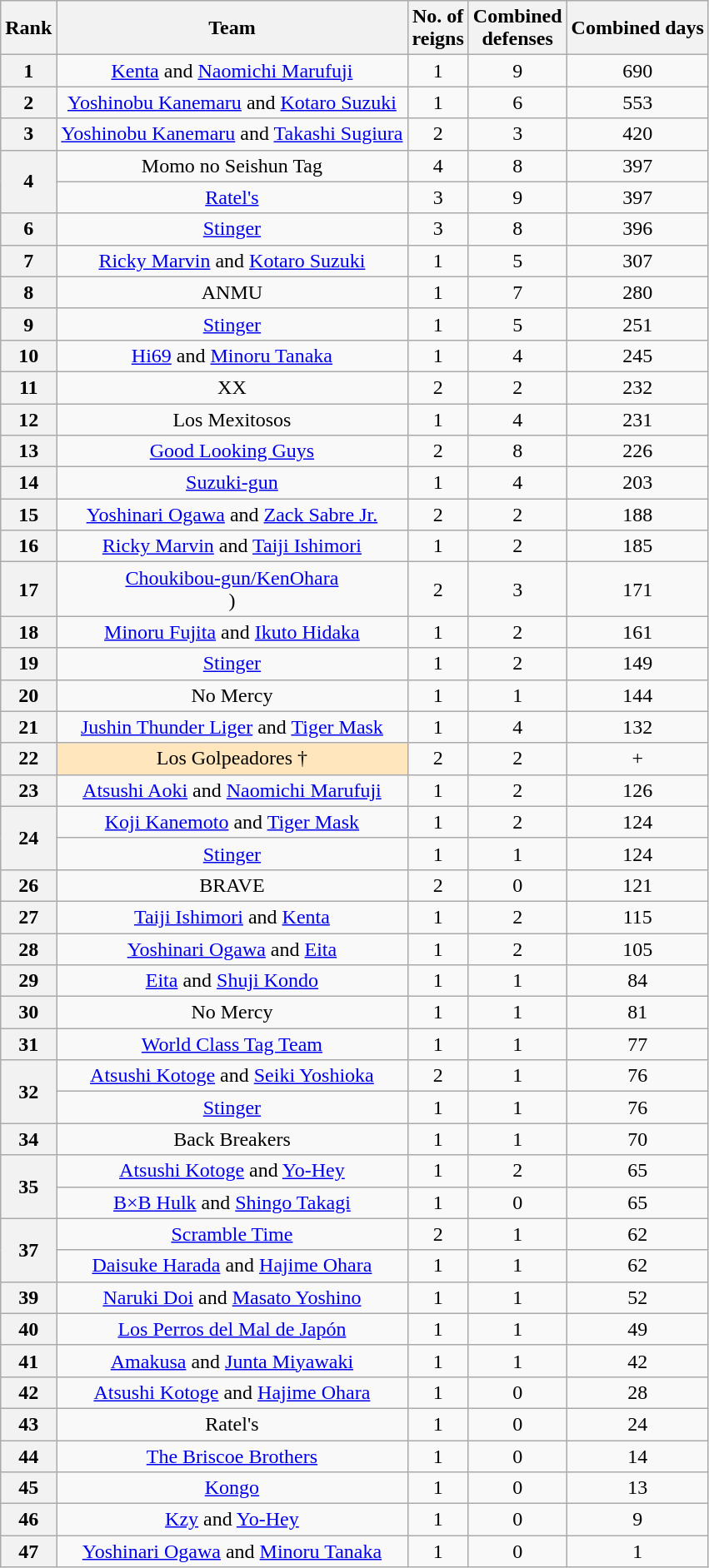<table class="wikitable sortable" style="text-align: center">
<tr>
<th>Rank</th>
<th>Team</th>
<th>No. of<br>reigns</th>
<th>Combined<br>defenses</th>
<th data-sort-type="number">Combined days</th>
</tr>
<tr>
<th>1</th>
<td><a href='#'>Kenta</a> and <a href='#'>Naomichi Marufuji</a></td>
<td>1</td>
<td>9</td>
<td>690</td>
</tr>
<tr>
<th>2</th>
<td><a href='#'>Yoshinobu Kanemaru</a> and <a href='#'>Kotaro Suzuki</a></td>
<td>1</td>
<td>6</td>
<td>553</td>
</tr>
<tr>
<th>3</th>
<td><a href='#'>Yoshinobu Kanemaru</a> and <a href='#'>Takashi Sugiura</a></td>
<td>2</td>
<td>3</td>
<td>420</td>
</tr>
<tr>
<th rowspan=2>4</th>
<td>Momo no Seishun Tag<br></td>
<td>4</td>
<td>8</td>
<td>397</td>
</tr>
<tr>
<td><a href='#'>Ratel's</a><br></td>
<td>3</td>
<td>9</td>
<td>397</td>
</tr>
<tr>
<th>6</th>
<td><a href='#'>Stinger</a><br></td>
<td>3</td>
<td>8</td>
<td>396</td>
</tr>
<tr>
<th>7</th>
<td><a href='#'>Ricky Marvin</a> and <a href='#'>Kotaro Suzuki</a></td>
<td>1</td>
<td>5</td>
<td>307</td>
</tr>
<tr>
<th>8</th>
<td>ANMU<br></td>
<td>1</td>
<td>7</td>
<td>280</td>
</tr>
<tr>
<th>9</th>
<td><a href='#'>Stinger</a> <br></td>
<td>1</td>
<td>5</td>
<td>251</td>
</tr>
<tr>
<th>10</th>
<td><a href='#'>Hi69</a> and <a href='#'>Minoru Tanaka</a></td>
<td>1</td>
<td>4</td>
<td>245</td>
</tr>
<tr>
<th>11</th>
<td>XX<br></td>
<td>2</td>
<td>2</td>
<td>232</td>
</tr>
<tr>
<th>12</th>
<td>Los Mexitosos<br></td>
<td>1</td>
<td>4</td>
<td>231</td>
</tr>
<tr>
<th>13</th>
<td><a href='#'>Good Looking Guys</a><br></td>
<td>2</td>
<td>8</td>
<td>226</td>
</tr>
<tr>
<th>14</th>
<td><a href='#'>Suzuki-gun</a><br></td>
<td>1</td>
<td>4</td>
<td>203</td>
</tr>
<tr>
<th>15</th>
<td><a href='#'>Yoshinari Ogawa</a> and <a href='#'>Zack Sabre Jr.</a></td>
<td>2</td>
<td>2</td>
<td>188</td>
</tr>
<tr>
<th>16</th>
<td><a href='#'>Ricky Marvin</a> and <a href='#'>Taiji Ishimori</a></td>
<td>1</td>
<td>2</td>
<td>185</td>
</tr>
<tr>
<th>17</th>
<td><a href='#'>Choukibou-gun/KenOhara</a><br>)</td>
<td>2</td>
<td>3</td>
<td>171</td>
</tr>
<tr>
<th>18</th>
<td><a href='#'>Minoru Fujita</a> and <a href='#'>Ikuto Hidaka</a></td>
<td>1</td>
<td>2</td>
<td>161</td>
</tr>
<tr>
<th>19</th>
<td><a href='#'>Stinger</a><br></td>
<td>1</td>
<td>2</td>
<td>149</td>
</tr>
<tr>
<th>20</th>
<td>No Mercy<br></td>
<td>1</td>
<td>1</td>
<td>144</td>
</tr>
<tr>
<th>21</th>
<td><a href='#'>Jushin Thunder Liger</a> and <a href='#'>Tiger Mask</a></td>
<td>1</td>
<td>4</td>
<td>132</td>
</tr>
<tr>
<th>22</th>
<td style="background:#ffe6bd;">Los Golpeadores †<br></td>
<td>2</td>
<td>2</td>
<td>+</td>
</tr>
<tr>
<th>23</th>
<td><a href='#'>Atsushi Aoki</a> and <a href='#'>Naomichi Marufuji</a></td>
<td>1</td>
<td>2</td>
<td>126</td>
</tr>
<tr>
<th rowspan=2>24</th>
<td><a href='#'>Koji Kanemoto</a> and <a href='#'>Tiger Mask</a></td>
<td>1</td>
<td>2</td>
<td>124</td>
</tr>
<tr>
<td><a href='#'>Stinger</a> <br></td>
<td>1</td>
<td>1</td>
<td>124</td>
</tr>
<tr>
<th>26</th>
<td>BRAVE<br></td>
<td>2</td>
<td>0</td>
<td>121</td>
</tr>
<tr>
<th>27</th>
<td><a href='#'>Taiji Ishimori</a> and <a href='#'>Kenta</a></td>
<td>1</td>
<td>2</td>
<td>115</td>
</tr>
<tr>
<th>28</th>
<td><a href='#'>Yoshinari Ogawa</a> and <a href='#'>Eita</a></td>
<td>1</td>
<td>2</td>
<td>105</td>
</tr>
<tr>
<th>29</th>
<td><a href='#'>Eita</a> and <a href='#'>Shuji Kondo</a></td>
<td>1</td>
<td>1</td>
<td>84</td>
</tr>
<tr>
<th>30</th>
<td>No Mercy<br></td>
<td>1</td>
<td>1</td>
<td>81</td>
</tr>
<tr>
<th>31</th>
<td><a href='#'>World Class Tag Team</a><br></td>
<td>1</td>
<td>1</td>
<td>77</td>
</tr>
<tr>
<th rowspan=2>32</th>
<td><a href='#'>Atsushi Kotoge</a> and <a href='#'>Seiki Yoshioka</a></td>
<td>2</td>
<td>1</td>
<td>76</td>
</tr>
<tr>
<td><a href='#'>Stinger</a><br></td>
<td>1</td>
<td>1</td>
<td>76</td>
</tr>
<tr>
<th>34</th>
<td>Back Breakers<br></td>
<td>1</td>
<td>1</td>
<td>70</td>
</tr>
<tr>
<th rowspan=2>35</th>
<td><a href='#'>Atsushi Kotoge</a> and <a href='#'>Yo-Hey</a></td>
<td>1</td>
<td>2</td>
<td>65</td>
</tr>
<tr>
<td><a href='#'>B×B Hulk</a> and <a href='#'>Shingo Takagi</a></td>
<td>1</td>
<td>0</td>
<td>65</td>
</tr>
<tr>
<th rowspan=2>37</th>
<td><a href='#'>Scramble Time</a><br></td>
<td>2</td>
<td>1</td>
<td>62</td>
</tr>
<tr>
<td><a href='#'>Daisuke Harada</a> and <a href='#'>Hajime Ohara</a></td>
<td>1</td>
<td>1</td>
<td>62</td>
</tr>
<tr>
<th>39</th>
<td><a href='#'>Naruki Doi</a> and <a href='#'>Masato Yoshino</a></td>
<td>1</td>
<td>1</td>
<td>52</td>
</tr>
<tr>
<th>40</th>
<td><a href='#'>Los Perros del Mal de Japón</a><br></td>
<td>1</td>
<td>1</td>
<td>49</td>
</tr>
<tr>
<th>41</th>
<td><a href='#'>Amakusa</a> and <a href='#'>Junta Miyawaki</a></td>
<td>1</td>
<td>1</td>
<td>42</td>
</tr>
<tr>
<th>42</th>
<td><a href='#'>Atsushi Kotoge</a> and <a href='#'>Hajime Ohara</a></td>
<td>1</td>
<td>0</td>
<td>28</td>
</tr>
<tr>
<th>43</th>
<td>Ratel's<br></td>
<td>1</td>
<td>0</td>
<td>24</td>
</tr>
<tr>
<th>44</th>
<td><a href='#'>The Briscoe Brothers</a><br></td>
<td>1</td>
<td>0</td>
<td>14</td>
</tr>
<tr>
<th>45</th>
<td><a href='#'>Kongo</a><br></td>
<td>1</td>
<td>0</td>
<td>13</td>
</tr>
<tr>
<th>46</th>
<td><a href='#'>Kzy</a> and <a href='#'>Yo-Hey</a></td>
<td>1</td>
<td>0</td>
<td>9</td>
</tr>
<tr>
<th>47</th>
<td><a href='#'>Yoshinari Ogawa</a> and <a href='#'>Minoru Tanaka</a></td>
<td>1</td>
<td>0</td>
<td>1</td>
</tr>
</table>
